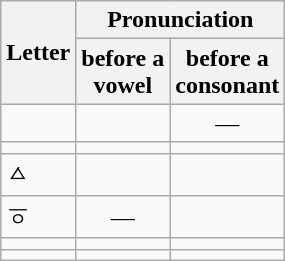<table class="wikitable">
<tr>
<th rowspan="2">Letter</th>
<th colspan="2">Pronunciation</th>
</tr>
<tr>
<th>before a<br>vowel</th>
<th>before a<br>consonant</th>
</tr>
<tr>
<td></td>
<td align="center"></td>
<td align="center">—</td>
</tr>
<tr>
<td></td>
<td align="center"></td>
<td align="center"></td>
</tr>
<tr>
<td>ㅿ</td>
<td align="center"></td>
<td align="center"></td>
</tr>
<tr>
<td>ㆆ</td>
<td align="center">—</td>
<td align="center"></td>
</tr>
<tr>
<td></td>
<td align="center"></td>
<td align="center"></td>
</tr>
<tr>
<td></td>
<td align="center"></td>
<td align="center"></td>
</tr>
</table>
